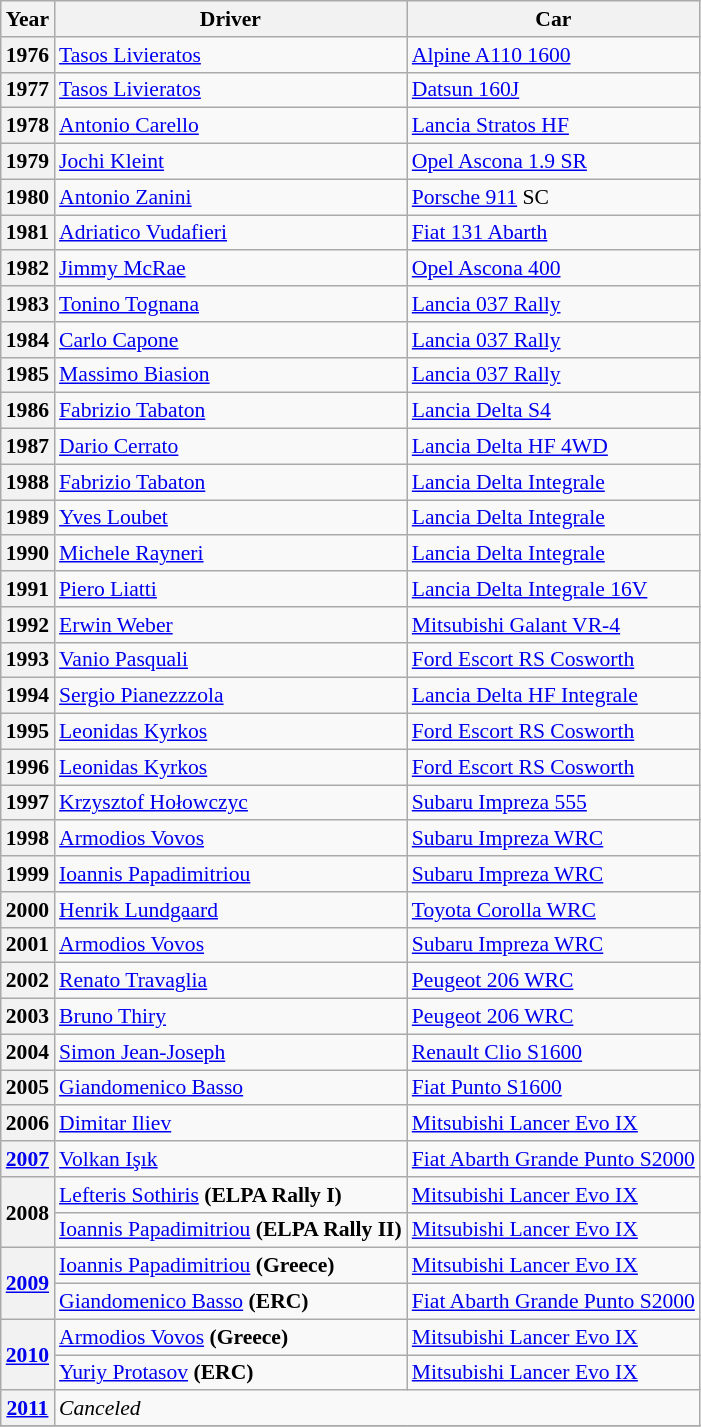<table class="wikitable" style="font-size:90%;">
<tr>
<th>Year</th>
<th>Driver</th>
<th>Car</th>
</tr>
<tr>
<th>1976</th>
<td> <a href='#'>Tasos Livieratos</a></td>
<td><a href='#'>Alpine A110 1600</a></td>
</tr>
<tr>
<th>1977</th>
<td> <a href='#'>Tasos Livieratos</a></td>
<td><a href='#'>Datsun 160J</a></td>
</tr>
<tr>
<th>1978</th>
<td> <a href='#'>Antonio Carello</a></td>
<td><a href='#'>Lancia Stratos HF</a></td>
</tr>
<tr>
<th>1979</th>
<td> <a href='#'>Jochi Kleint</a></td>
<td><a href='#'>Opel Ascona 1.9 SR</a></td>
</tr>
<tr>
<th>1980</th>
<td> <a href='#'>Antonio Zanini</a></td>
<td><a href='#'>Porsche 911</a> SC</td>
</tr>
<tr>
<th>1981</th>
<td> <a href='#'>Adriatico Vudafieri</a></td>
<td><a href='#'>Fiat 131 Abarth</a></td>
</tr>
<tr>
<th>1982</th>
<td> <a href='#'>Jimmy McRae</a></td>
<td><a href='#'>Opel Ascona 400</a></td>
</tr>
<tr>
<th>1983</th>
<td> <a href='#'>Tonino Tognana</a></td>
<td><a href='#'>Lancia 037 Rally</a></td>
</tr>
<tr>
<th>1984</th>
<td> <a href='#'>Carlo Capone</a></td>
<td><a href='#'>Lancia 037 Rally</a></td>
</tr>
<tr>
<th>1985</th>
<td> <a href='#'>Massimo Biasion</a></td>
<td><a href='#'>Lancia 037 Rally</a></td>
</tr>
<tr>
<th>1986</th>
<td> <a href='#'>Fabrizio Tabaton</a></td>
<td><a href='#'>Lancia Delta S4</a></td>
</tr>
<tr>
<th>1987</th>
<td> <a href='#'>Dario Cerrato</a></td>
<td><a href='#'>Lancia Delta HF 4WD</a></td>
</tr>
<tr>
<th>1988</th>
<td> <a href='#'>Fabrizio Tabaton</a></td>
<td><a href='#'>Lancia Delta Integrale</a></td>
</tr>
<tr>
<th>1989</th>
<td> <a href='#'>Yves Loubet</a></td>
<td><a href='#'>Lancia Delta Integrale</a></td>
</tr>
<tr>
<th>1990</th>
<td> <a href='#'>Michele Rayneri</a></td>
<td><a href='#'>Lancia Delta Integrale</a></td>
</tr>
<tr>
<th>1991</th>
<td> <a href='#'>Piero Liatti</a></td>
<td><a href='#'>Lancia Delta Integrale 16V</a></td>
</tr>
<tr>
<th>1992</th>
<td> <a href='#'>Erwin Weber</a></td>
<td><a href='#'>Mitsubishi Galant VR-4</a></td>
</tr>
<tr>
<th>1993</th>
<td> <a href='#'>Vanio Pasquali</a></td>
<td><a href='#'>Ford Escort RS Cosworth</a></td>
</tr>
<tr>
<th>1994</th>
<td> <a href='#'>Sergio Pianezzzola</a></td>
<td><a href='#'>Lancia Delta HF Integrale</a></td>
</tr>
<tr>
<th>1995</th>
<td> <a href='#'>Leonidas Kyrkos</a></td>
<td><a href='#'>Ford Escort RS Cosworth</a></td>
</tr>
<tr>
<th>1996</th>
<td> <a href='#'>Leonidas Kyrkos</a></td>
<td><a href='#'>Ford Escort RS Cosworth</a></td>
</tr>
<tr>
<th>1997</th>
<td> <a href='#'>Krzysztof Hołowczyc</a></td>
<td><a href='#'>Subaru Impreza 555</a></td>
</tr>
<tr>
<th>1998</th>
<td> <a href='#'>Armodios Vovos</a></td>
<td><a href='#'>Subaru Impreza WRC</a></td>
</tr>
<tr>
<th>1999</th>
<td> <a href='#'>Ioannis Papadimitriou</a></td>
<td><a href='#'>Subaru Impreza WRC</a></td>
</tr>
<tr>
<th>2000</th>
<td> <a href='#'>Henrik Lundgaard</a></td>
<td><a href='#'>Toyota Corolla WRC</a></td>
</tr>
<tr>
<th>2001</th>
<td> <a href='#'>Armodios Vovos</a></td>
<td><a href='#'>Subaru Impreza WRC</a></td>
</tr>
<tr>
<th>2002</th>
<td> <a href='#'>Renato Travaglia</a></td>
<td><a href='#'>Peugeot 206 WRC</a></td>
</tr>
<tr>
<th>2003</th>
<td> <a href='#'>Bruno Thiry</a></td>
<td><a href='#'>Peugeot 206 WRC</a></td>
</tr>
<tr>
<th>2004</th>
<td> <a href='#'>Simon Jean-Joseph</a></td>
<td><a href='#'>Renault Clio S1600</a></td>
</tr>
<tr>
<th>2005</th>
<td> <a href='#'>Giandomenico Basso</a></td>
<td><a href='#'>Fiat Punto S1600</a></td>
</tr>
<tr>
<th>2006</th>
<td> <a href='#'>Dimitar Iliev</a></td>
<td><a href='#'>Mitsubishi Lancer Evo IX</a></td>
</tr>
<tr>
<th><a href='#'>2007</a></th>
<td> <a href='#'>Volkan Işık</a></td>
<td><a href='#'>Fiat Abarth Grande Punto S2000</a></td>
</tr>
<tr>
<th rowspan=2>2008</th>
<td> <a href='#'>Lefteris Sothiris</a> <strong>(ELPA Rally I)</strong></td>
<td><a href='#'>Mitsubishi Lancer Evo IX</a></td>
</tr>
<tr>
<td> <a href='#'>Ioannis Papadimitriou</a> <strong>(ELPA Rally II)</strong></td>
<td><a href='#'>Mitsubishi Lancer Evo IX</a></td>
</tr>
<tr>
<th rowspan=2><a href='#'>2009</a></th>
<td> <a href='#'>Ioannis Papadimitriou</a> <strong>(Greece)</strong></td>
<td><a href='#'>Mitsubishi Lancer Evo IX</a></td>
</tr>
<tr>
<td> <a href='#'>Giandomenico Basso</a> <strong>(ERC)</strong></td>
<td><a href='#'>Fiat Abarth Grande Punto S2000</a></td>
</tr>
<tr>
<th rowspan=2><a href='#'>2010</a></th>
<td> <a href='#'>Armodios Vovos</a> <strong>(Greece)</strong></td>
<td><a href='#'>Mitsubishi Lancer Evo IX</a></td>
</tr>
<tr>
<td> <a href='#'>Yuriy Protasov</a> <strong>(ERC)</strong></td>
<td><a href='#'>Mitsubishi Lancer Evo IX</a></td>
</tr>
<tr>
<th><a href='#'>2011</a></th>
<td colspan=2><em>Canceled</em></td>
</tr>
<tr>
</tr>
</table>
